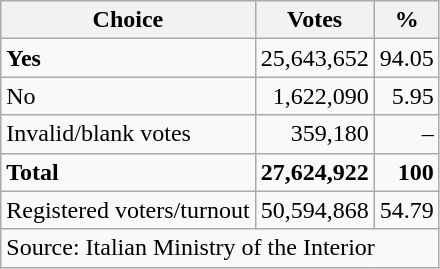<table class=wikitable style=text-align:right>
<tr>
<th>Choice</th>
<th>Votes</th>
<th>%</th>
</tr>
<tr>
<td align=left> <strong>Yes</strong></td>
<td>25,643,652</td>
<td>94.05</td>
</tr>
<tr>
<td align=left>No</td>
<td>1,622,090</td>
<td>5.95</td>
</tr>
<tr>
<td align=left>Invalid/blank votes</td>
<td>359,180</td>
<td>–</td>
</tr>
<tr>
<td align=left><strong>Total</strong></td>
<td><strong>27,624,922</strong></td>
<td><strong>100</strong></td>
</tr>
<tr>
<td align=left>Registered voters/turnout</td>
<td>50,594,868</td>
<td>54.79</td>
</tr>
<tr>
<td align=left colspan=3>Source: Italian Ministry of the Interior</td>
</tr>
</table>
